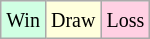<table class="wikitable">
<tr>
<td style="background-color: #d0ffe3;"><small>Win</small></td>
<td style="background-color: #ffffdd;"><small>Draw</small></td>
<td style="background-color: #ffd0e3;"><small>Loss</small></td>
</tr>
</table>
